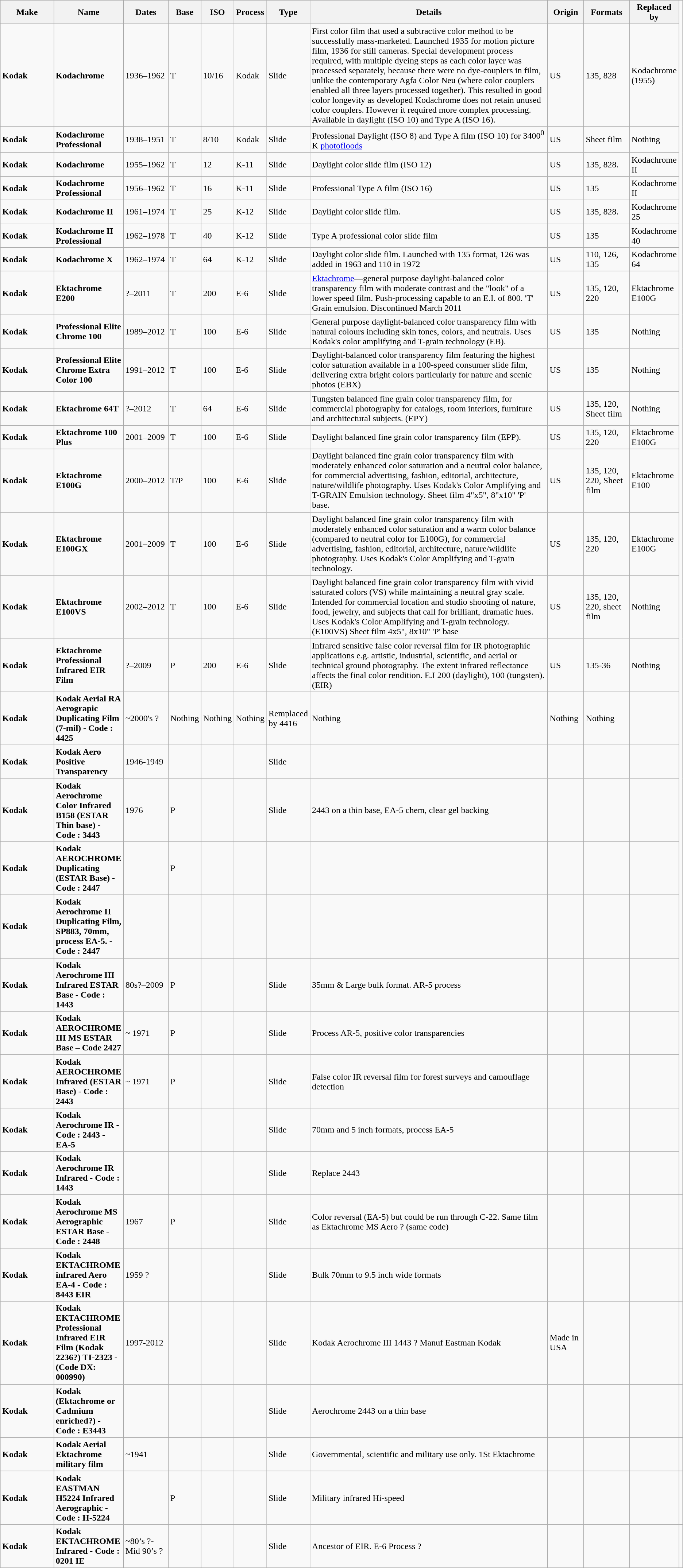<table class="wikitable">
<tr>
<th scope="col" style="width: 100px;">Make</th>
<th scope="col" style="width: 120px;">Name</th>
<th scope="col" style="width: 80px;">Dates</th>
<th scope="col" style="width: 30px;">Base</th>
<th scope="col" style="width: 45px;">ISO</th>
<th scope="col" style="width: 40px;">Process</th>
<th scope="col" style="width: 40px;">Type</th>
<th scope="col" style="width: 500px;">Details</th>
<th scope="col" style="width: 60px;">Origin</th>
<th scope="col" style="width: 80px;">Formats</th>
<th scope="col" style="width: 80px;">Replaced by</th>
</tr>
<tr>
<td><strong>Kodak</strong></td>
<td><strong>Kodachrome</strong></td>
<td>1936–1962</td>
<td>T</td>
<td>10/16</td>
<td>Kodak</td>
<td>Slide</td>
<td>First color film that used a subtractive color method to be successfully mass-marketed. Launched 1935 for motion picture film, 1936 for still cameras. Special development process required, with multiple dyeing steps as each color layer was processed separately, because there were no dye-couplers in film, unlike the contemporary Agfa Color Neu (where color couplers enabled all three layers processed together). This resulted in good color longevity as developed Kodachrome does not retain unused color couplers. However it required more complex processing. Available in daylight (ISO 10) and Type A (ISO 16).</td>
<td>US</td>
<td>135, 828</td>
<td>Kodachrome (1955)</td>
</tr>
<tr>
<td><strong>Kodak</strong></td>
<td><strong>Kodachrome Professional</strong></td>
<td>1938–1951</td>
<td>T</td>
<td>8/10</td>
<td>Kodak</td>
<td>Slide</td>
<td>Professional Daylight (ISO 8) and Type A film (ISO 10) for 3400<sup>0</sup> K <a href='#'>photofloods</a></td>
<td>US</td>
<td>Sheet film</td>
<td>Nothing</td>
</tr>
<tr>
<td><strong>Kodak</strong></td>
<td><strong>Kodachrome</strong></td>
<td>1955–1962</td>
<td>T</td>
<td>12</td>
<td>K-11</td>
<td>Slide</td>
<td>Daylight color slide film (ISO 12)</td>
<td>US</td>
<td>135, 828.</td>
<td>Kodachrome II</td>
</tr>
<tr>
<td><strong>Kodak</strong></td>
<td><strong>Kodachrome Professional </strong></td>
<td>1956–1962</td>
<td>T</td>
<td>16</td>
<td>K-11</td>
<td>Slide</td>
<td>Professional Type A film (ISO 16)</td>
<td>US</td>
<td>135</td>
<td>Kodachrome II</td>
</tr>
<tr>
<td><strong>Kodak</strong></td>
<td><strong>Kodachrome II</strong></td>
<td>1961–1974</td>
<td>T</td>
<td>25</td>
<td>K-12</td>
<td>Slide</td>
<td>Daylight color slide film.</td>
<td>US</td>
<td>135, 828.</td>
<td>Kodachrome 25</td>
</tr>
<tr>
<td><strong>Kodak</strong></td>
<td><strong>Kodachrome II Professional</strong></td>
<td>1962–1978</td>
<td>T</td>
<td>40</td>
<td>K-12</td>
<td>Slide</td>
<td>Type A professional color slide film</td>
<td>US</td>
<td>135</td>
<td>Kodachrome 40</td>
</tr>
<tr>
<td><strong>Kodak</strong></td>
<td><strong>Kodachrome X</strong></td>
<td>1962–1974</td>
<td>T</td>
<td>64</td>
<td>K-12</td>
<td>Slide</td>
<td>Daylight color slide film. Launched with 135 format, 126 was added in 1963 and 110 in 1972</td>
<td>US</td>
<td>110, 126, 135</td>
<td>Kodachrome 64</td>
</tr>
<tr>
<td><strong>Kodak</strong></td>
<td><strong>Ektachrome E200</strong></td>
<td>?–2011</td>
<td>T</td>
<td>200</td>
<td>E-6</td>
<td>Slide</td>
<td><a href='#'>Ektachrome</a>—general purpose daylight-balanced color transparency film with moderate contrast and the "look" of a lower speed film. Push-processing capable to an E.I. of 800. 'T' Grain emulsion. Discontinued March 2011</td>
<td>US</td>
<td>135, 120, 220</td>
<td>Ektachrome E100G</td>
</tr>
<tr>
<td><strong>Kodak</strong></td>
<td><strong>Professional Elite Chrome 100</strong></td>
<td>1989–2012</td>
<td>T</td>
<td>100</td>
<td>E-6</td>
<td>Slide</td>
<td>General purpose daylight-balanced color transparency film with natural colours including skin tones, colors, and neutrals. Uses Kodak's color amplifying and T-grain technology (EB).</td>
<td>US</td>
<td>135</td>
<td>Nothing</td>
</tr>
<tr>
<td><strong>Kodak</strong></td>
<td><strong>Professional Elite Chrome Extra Color 100</strong></td>
<td>1991–2012</td>
<td>T</td>
<td>100</td>
<td>E-6</td>
<td>Slide</td>
<td>Daylight-balanced color transparency film featuring the highest color saturation available in a 100-speed consumer slide film, delivering extra bright colors particularly for nature and scenic photos (EBX)</td>
<td>US</td>
<td>135</td>
<td>Nothing</td>
</tr>
<tr>
<td><strong>Kodak</strong></td>
<td><strong>Ektachrome 64T</strong></td>
<td>?–2012</td>
<td>T</td>
<td>64</td>
<td>E-6</td>
<td>Slide</td>
<td>Tungsten balanced fine grain color transparency film, for commercial photography for catalogs, room interiors, furniture and architectural subjects. (EPY)</td>
<td>US</td>
<td>135, 120, Sheet film</td>
<td>Nothing</td>
</tr>
<tr>
<td><strong>Kodak</strong></td>
<td><strong>Ektachrome 100 Plus</strong></td>
<td>2001–2009</td>
<td>T</td>
<td>100</td>
<td>E-6</td>
<td>Slide</td>
<td>Daylight balanced fine grain color transparency film (EPP).</td>
<td>US</td>
<td>135, 120, 220</td>
<td>Ektachrome E100G</td>
</tr>
<tr>
<td><strong>Kodak</strong></td>
<td><strong>Ektachrome E100G</strong></td>
<td>2000–2012</td>
<td>T/P</td>
<td>100</td>
<td>E-6</td>
<td>Slide</td>
<td>Daylight balanced fine grain color transparency film with moderately enhanced color saturation and a neutral color balance, for commercial advertising, fashion, editorial, architecture, nature/wildlife photography. Uses Kodak's Color Amplifying and T-GRAIN Emulsion technology. Sheet film 4"x5", 8"x10" 'P' base.</td>
<td>US</td>
<td>135, 120, 220, Sheet film</td>
<td>Ektachrome E100</td>
</tr>
<tr>
<td><strong>Kodak</strong></td>
<td><strong>Ektachrome E100GX</strong></td>
<td>2001–2009</td>
<td>T</td>
<td>100</td>
<td>E-6</td>
<td>Slide</td>
<td>Daylight balanced fine grain color transparency film with moderately enhanced color saturation and a warm color balance (compared to neutral color for E100G), for commercial advertising, fashion, editorial, architecture, nature/wildlife photography. Uses Kodak's Color Amplifying and T-grain technology.</td>
<td>US</td>
<td>135, 120, 220</td>
<td>Ektachrome E100G</td>
</tr>
<tr>
<td><strong>Kodak</strong></td>
<td><strong>Ektachrome E100VS</strong></td>
<td>2002–2012</td>
<td>T</td>
<td>100</td>
<td>E-6</td>
<td>Slide</td>
<td>Daylight balanced fine grain color transparency film with vivid saturated colors (VS) while maintaining a neutral gray scale. Intended for commercial location and studio shooting of nature, food, jewelry, and subjects that call for brilliant, dramatic hues. Uses Kodak's Color Amplifying and T-grain technology. (E100VS) Sheet film 4x5", 8x10" 'P' base</td>
<td>US</td>
<td>135, 120, 220, sheet film</td>
<td>Nothing</td>
</tr>
<tr>
<td><strong>Kodak</strong></td>
<td><strong>Ektachrome Professional Infrared EIR Film</strong></td>
<td>?–2009</td>
<td>P</td>
<td>200</td>
<td>E-6</td>
<td>Slide</td>
<td>Infrared sensitive false color reversal film for IR photographic applications e.g. artistic, industrial, scientific, and aerial or technical ground photography. The extent infrared reflectance affects the final color rendition. E.I 200 (daylight), 100 (tungsten). (EIR)</td>
<td>US</td>
<td>135-36</td>
<td>Nothing</td>
</tr>
<tr>
<td><strong>Kodak</strong></td>
<td><strong>Kodak Aerial RA Aerograpic Duplicating Film (7-mil) - Code : 4425 </strong></td>
<td>~2000's ?</td>
<td>Nothing</td>
<td>Nothing</td>
<td>Nothing</td>
<td>Remplaced by 4416</td>
<td>Nothing</td>
<td>Nothing</td>
<td>Nothing</td>
<td></td>
</tr>
<tr>
<td><strong>Kodak</strong></td>
<td><strong>Kodak Aero Positive Transparency </strong></td>
<td>1946-1949</td>
<td></td>
<td></td>
<td></td>
<td>Slide</td>
<td></td>
<td></td>
<td></td>
<td></td>
</tr>
<tr>
<td><strong>Kodak</strong></td>
<td><strong>Kodak Aerochrome Color Infrared B158 (ESTAR Thin base) - Code : 3443 </strong></td>
<td>1976</td>
<td>P</td>
<td></td>
<td></td>
<td>Slide</td>
<td>2443 on a thin base, EA-5 chem, clear gel backing</td>
<td></td>
<td></td>
<td></td>
</tr>
<tr>
<td><strong>Kodak</strong></td>
<td><strong>Kodak AEROCHROME Duplicating (ESTAR Base) - Code : 2447 </strong></td>
<td></td>
<td>P</td>
<td></td>
<td></td>
<td></td>
<td></td>
<td></td>
<td></td>
<td></td>
</tr>
<tr>
<td><strong>Kodak</strong></td>
<td><strong>Kodak Aerochrome II Duplicating Film, SP883, 70mm, process EA-5. - Code : 2447</strong></td>
<td></td>
<td></td>
<td></td>
<td></td>
<td></td>
<td></td>
<td></td>
<td></td>
<td></td>
</tr>
<tr>
<td><strong>Kodak</strong></td>
<td><strong>Kodak Aerochrome III Infrared ESTAR Base - Code : 1443</strong></td>
<td>80s?–2009</td>
<td>P</td>
<td></td>
<td></td>
<td>Slide</td>
<td>35mm & Large bulk format. AR-5 process</td>
<td></td>
<td></td>
<td></td>
</tr>
<tr>
<td><strong>Kodak</strong></td>
<td><strong>Kodak AEROCHROME III MS ESTAR Base – Code 2427 </strong></td>
<td>~ 1971</td>
<td>P</td>
<td></td>
<td></td>
<td>Slide</td>
<td>Process AR-5, positive color transparencies</td>
<td></td>
<td></td>
<td></td>
</tr>
<tr>
<td><strong>Kodak</strong></td>
<td><strong>Kodak AEROCHROME Infrared (ESTAR Base) - Code : 2443 </strong></td>
<td>~ 1971</td>
<td>P</td>
<td></td>
<td></td>
<td>Slide</td>
<td>False color IR reversal film for forest surveys and camouflage detection</td>
<td></td>
<td></td>
<td></td>
</tr>
<tr>
<td><strong>Kodak</strong></td>
<td><strong>Kodak Aerochrome IR - Code : 2443 - EA-5 </strong></td>
<td></td>
<td></td>
<td></td>
<td></td>
<td>Slide</td>
<td>70mm and 5 inch formats, process EA-5</td>
<td></td>
<td></td>
<td></td>
</tr>
<tr>
<td><strong>Kodak</strong></td>
<td><strong>Kodak Aerochrome IR Infrared - Code : 1443 </strong></td>
<td></td>
<td></td>
<td></td>
<td></td>
<td>Slide</td>
<td>Replace 2443</td>
<td></td>
<td></td>
<td></td>
</tr>
<tr>
<td><strong>Kodak</strong></td>
<td><strong>Kodak Aerochrome MS Aerographic ESTAR Base - Code : 2448 </strong></td>
<td>1967</td>
<td>P</td>
<td></td>
<td></td>
<td>Slide</td>
<td>Color reversal (EA-5) but could be run through C-22. Same film as Ektachrome MS Aero ? (same code)</td>
<td></td>
<td></td>
<td></td>
<td></td>
</tr>
<tr>
<td><strong>Kodak</strong></td>
<td><strong>Kodak EKTACHROME infrared Aero EA-4 - Code : 8443 EIR </strong></td>
<td>1959 ?</td>
<td></td>
<td></td>
<td></td>
<td>Slide</td>
<td>Bulk 70mm to 9.5 inch wide formats</td>
<td></td>
<td></td>
<td></td>
<td></td>
</tr>
<tr>
<td><strong>Kodak</strong></td>
<td><strong>Kodak EKTACHROME Professional Infrared EIR Film (Kodak 2236?) TI-2323 - (Code DX: 000990)</strong></td>
<td>1997-2012</td>
<td></td>
<td></td>
<td></td>
<td>Slide</td>
<td>Kodak Aerochrome III 1443 ? Manuf  Eastman Kodak</td>
<td>Made in USA</td>
<td></td>
<td></td>
<td></td>
</tr>
<tr>
<td><strong>Kodak</strong></td>
<td><strong>Kodak (Ektachrome or Cadmium enriched?) - Code : E3443</strong></td>
<td></td>
<td></td>
<td></td>
<td></td>
<td>Slide</td>
<td>Aerochrome 2443 on a thin base</td>
<td></td>
<td></td>
<td></td>
<td></td>
</tr>
<tr>
<td><strong>Kodak</strong></td>
<td><strong>Kodak Aerial Ektachrome military film</strong></td>
<td>~1941</td>
<td></td>
<td></td>
<td></td>
<td>Slide</td>
<td>Governmental, scientific and military use only. 1St Ektachrome</td>
<td></td>
<td></td>
<td></td>
<td></td>
</tr>
<tr>
<td><strong>Kodak</strong></td>
<td><strong>Kodak EASTMAN H5224 Infrared Aerographic - Code : H-5224</strong></td>
<td></td>
<td>P</td>
<td></td>
<td></td>
<td>Slide</td>
<td>Military infrared Hi-speed</td>
<td></td>
<td></td>
<td></td>
<td></td>
</tr>
<tr>
<td><strong>Kodak</strong></td>
<td><strong>Kodak EKTACHROME Infrared - Code : 0201 IE</strong></td>
<td>~80’s ?- Mid 90’s ?</td>
<td></td>
<td></td>
<td></td>
<td>Slide</td>
<td>Ancestor of EIR. E-6 Process ?</td>
<td></td>
<td></td>
<td></td>
<td></td>
</tr>
</table>
